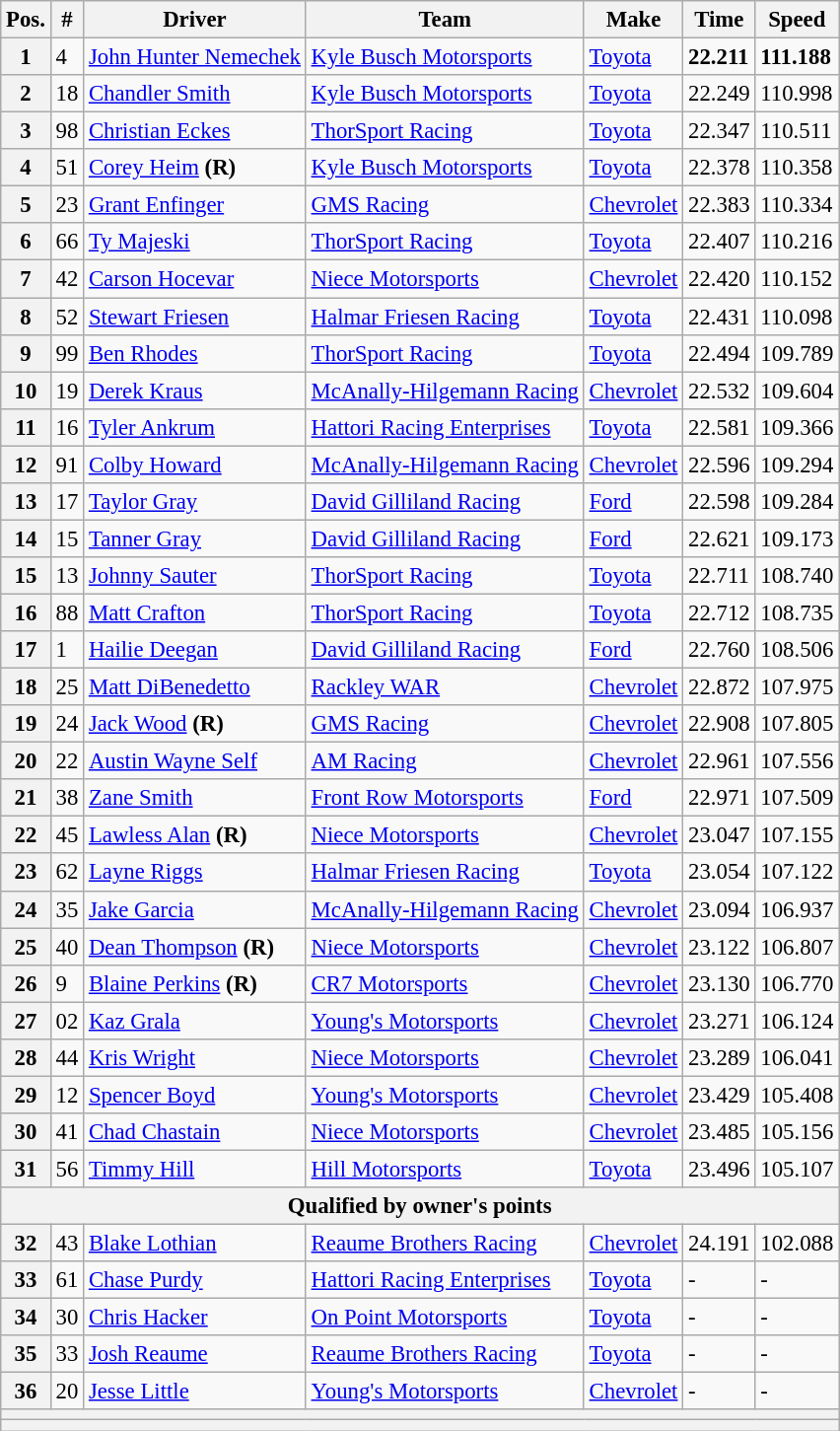<table class="wikitable" style="font-size:95%">
<tr>
<th>Pos.</th>
<th>#</th>
<th>Driver</th>
<th>Team</th>
<th>Make</th>
<th>Time</th>
<th>Speed</th>
</tr>
<tr>
<th>1</th>
<td>4</td>
<td><a href='#'>John Hunter Nemechek</a></td>
<td><a href='#'>Kyle Busch Motorsports</a></td>
<td><a href='#'>Toyota</a></td>
<td><strong>22.211</strong></td>
<td><strong>111.188</strong></td>
</tr>
<tr>
<th>2</th>
<td>18</td>
<td><a href='#'>Chandler Smith</a></td>
<td><a href='#'>Kyle Busch Motorsports</a></td>
<td><a href='#'>Toyota</a></td>
<td>22.249</td>
<td>110.998</td>
</tr>
<tr>
<th>3</th>
<td>98</td>
<td><a href='#'>Christian Eckes</a></td>
<td><a href='#'>ThorSport Racing</a></td>
<td><a href='#'>Toyota</a></td>
<td>22.347</td>
<td>110.511</td>
</tr>
<tr>
<th>4</th>
<td>51</td>
<td><a href='#'>Corey Heim</a> <strong>(R)</strong></td>
<td><a href='#'>Kyle Busch Motorsports</a></td>
<td><a href='#'>Toyota</a></td>
<td>22.378</td>
<td>110.358</td>
</tr>
<tr>
<th>5</th>
<td>23</td>
<td><a href='#'>Grant Enfinger</a></td>
<td><a href='#'>GMS Racing</a></td>
<td><a href='#'>Chevrolet</a></td>
<td>22.383</td>
<td>110.334</td>
</tr>
<tr>
<th>6</th>
<td>66</td>
<td><a href='#'>Ty Majeski</a></td>
<td><a href='#'>ThorSport Racing</a></td>
<td><a href='#'>Toyota</a></td>
<td>22.407</td>
<td>110.216</td>
</tr>
<tr>
<th>7</th>
<td>42</td>
<td><a href='#'>Carson Hocevar</a></td>
<td><a href='#'>Niece Motorsports</a></td>
<td><a href='#'>Chevrolet</a></td>
<td>22.420</td>
<td>110.152</td>
</tr>
<tr>
<th>8</th>
<td>52</td>
<td><a href='#'>Stewart Friesen</a></td>
<td><a href='#'>Halmar Friesen Racing</a></td>
<td><a href='#'>Toyota</a></td>
<td>22.431</td>
<td>110.098</td>
</tr>
<tr>
<th>9</th>
<td>99</td>
<td><a href='#'>Ben Rhodes</a></td>
<td><a href='#'>ThorSport Racing</a></td>
<td><a href='#'>Toyota</a></td>
<td>22.494</td>
<td>109.789</td>
</tr>
<tr>
<th>10</th>
<td>19</td>
<td><a href='#'>Derek Kraus</a></td>
<td><a href='#'>McAnally-Hilgemann Racing</a></td>
<td><a href='#'>Chevrolet</a></td>
<td>22.532</td>
<td>109.604</td>
</tr>
<tr>
<th>11</th>
<td>16</td>
<td><a href='#'>Tyler Ankrum</a></td>
<td><a href='#'>Hattori Racing Enterprises</a></td>
<td><a href='#'>Toyota</a></td>
<td>22.581</td>
<td>109.366</td>
</tr>
<tr>
<th>12</th>
<td>91</td>
<td><a href='#'>Colby Howard</a></td>
<td><a href='#'>McAnally-Hilgemann Racing</a></td>
<td><a href='#'>Chevrolet</a></td>
<td>22.596</td>
<td>109.294</td>
</tr>
<tr>
<th>13</th>
<td>17</td>
<td><a href='#'>Taylor Gray</a></td>
<td><a href='#'>David Gilliland Racing</a></td>
<td><a href='#'>Ford</a></td>
<td>22.598</td>
<td>109.284</td>
</tr>
<tr>
<th>14</th>
<td>15</td>
<td><a href='#'>Tanner Gray</a></td>
<td><a href='#'>David Gilliland Racing</a></td>
<td><a href='#'>Ford</a></td>
<td>22.621</td>
<td>109.173</td>
</tr>
<tr>
<th>15</th>
<td>13</td>
<td><a href='#'>Johnny Sauter</a></td>
<td><a href='#'>ThorSport Racing</a></td>
<td><a href='#'>Toyota</a></td>
<td>22.711</td>
<td>108.740</td>
</tr>
<tr>
<th>16</th>
<td>88</td>
<td><a href='#'>Matt Crafton</a></td>
<td><a href='#'>ThorSport Racing</a></td>
<td><a href='#'>Toyota</a></td>
<td>22.712</td>
<td>108.735</td>
</tr>
<tr>
<th>17</th>
<td>1</td>
<td><a href='#'>Hailie Deegan</a></td>
<td><a href='#'>David Gilliland Racing</a></td>
<td><a href='#'>Ford</a></td>
<td>22.760</td>
<td>108.506</td>
</tr>
<tr>
<th>18</th>
<td>25</td>
<td><a href='#'>Matt DiBenedetto</a></td>
<td><a href='#'>Rackley WAR</a></td>
<td><a href='#'>Chevrolet</a></td>
<td>22.872</td>
<td>107.975</td>
</tr>
<tr>
<th>19</th>
<td>24</td>
<td><a href='#'>Jack Wood</a> <strong>(R)</strong></td>
<td><a href='#'>GMS Racing</a></td>
<td><a href='#'>Chevrolet</a></td>
<td>22.908</td>
<td>107.805</td>
</tr>
<tr>
<th>20</th>
<td>22</td>
<td><a href='#'>Austin Wayne Self</a></td>
<td><a href='#'>AM Racing</a></td>
<td><a href='#'>Chevrolet</a></td>
<td>22.961</td>
<td>107.556</td>
</tr>
<tr>
<th>21</th>
<td>38</td>
<td><a href='#'>Zane Smith</a></td>
<td><a href='#'>Front Row Motorsports</a></td>
<td><a href='#'>Ford</a></td>
<td>22.971</td>
<td>107.509</td>
</tr>
<tr>
<th>22</th>
<td>45</td>
<td><a href='#'>Lawless Alan</a> <strong>(R)</strong></td>
<td><a href='#'>Niece Motorsports</a></td>
<td><a href='#'>Chevrolet</a></td>
<td>23.047</td>
<td>107.155</td>
</tr>
<tr>
<th>23</th>
<td>62</td>
<td><a href='#'>Layne Riggs</a></td>
<td><a href='#'>Halmar Friesen Racing</a></td>
<td><a href='#'>Toyota</a></td>
<td>23.054</td>
<td>107.122</td>
</tr>
<tr>
<th>24</th>
<td>35</td>
<td><a href='#'>Jake Garcia</a></td>
<td><a href='#'>McAnally-Hilgemann Racing</a></td>
<td><a href='#'>Chevrolet</a></td>
<td>23.094</td>
<td>106.937</td>
</tr>
<tr>
<th>25</th>
<td>40</td>
<td><a href='#'>Dean Thompson</a> <strong>(R)</strong></td>
<td><a href='#'>Niece Motorsports</a></td>
<td><a href='#'>Chevrolet</a></td>
<td>23.122</td>
<td>106.807</td>
</tr>
<tr>
<th>26</th>
<td>9</td>
<td><a href='#'>Blaine Perkins</a> <strong>(R)</strong></td>
<td><a href='#'>CR7 Motorsports</a></td>
<td><a href='#'>Chevrolet</a></td>
<td>23.130</td>
<td>106.770</td>
</tr>
<tr>
<th>27</th>
<td>02</td>
<td><a href='#'>Kaz Grala</a></td>
<td><a href='#'>Young's Motorsports</a></td>
<td><a href='#'>Chevrolet</a></td>
<td>23.271</td>
<td>106.124</td>
</tr>
<tr>
<th>28</th>
<td>44</td>
<td><a href='#'>Kris Wright</a></td>
<td><a href='#'>Niece Motorsports</a></td>
<td><a href='#'>Chevrolet</a></td>
<td>23.289</td>
<td>106.041</td>
</tr>
<tr>
<th>29</th>
<td>12</td>
<td><a href='#'>Spencer Boyd</a></td>
<td><a href='#'>Young's Motorsports</a></td>
<td><a href='#'>Chevrolet</a></td>
<td>23.429</td>
<td>105.408</td>
</tr>
<tr>
<th>30</th>
<td>41</td>
<td><a href='#'>Chad Chastain</a></td>
<td><a href='#'>Niece Motorsports</a></td>
<td><a href='#'>Chevrolet</a></td>
<td>23.485</td>
<td>105.156</td>
</tr>
<tr>
<th>31</th>
<td>56</td>
<td><a href='#'>Timmy Hill</a></td>
<td><a href='#'>Hill Motorsports</a></td>
<td><a href='#'>Toyota</a></td>
<td>23.496</td>
<td>105.107</td>
</tr>
<tr>
<th colspan="7">Qualified by owner's points</th>
</tr>
<tr>
<th>32</th>
<td>43</td>
<td><a href='#'>Blake Lothian</a></td>
<td><a href='#'>Reaume Brothers Racing</a></td>
<td><a href='#'>Chevrolet</a></td>
<td>24.191</td>
<td>102.088</td>
</tr>
<tr>
<th>33</th>
<td>61</td>
<td><a href='#'>Chase Purdy</a></td>
<td><a href='#'>Hattori Racing Enterprises</a></td>
<td><a href='#'>Toyota</a></td>
<td>-</td>
<td>-</td>
</tr>
<tr>
<th>34</th>
<td>30</td>
<td><a href='#'>Chris Hacker</a></td>
<td><a href='#'>On Point Motorsports</a></td>
<td><a href='#'>Toyota</a></td>
<td>-</td>
<td>-</td>
</tr>
<tr>
<th>35</th>
<td>33</td>
<td><a href='#'>Josh Reaume</a></td>
<td><a href='#'>Reaume Brothers Racing</a></td>
<td><a href='#'>Toyota</a></td>
<td>-</td>
<td>-</td>
</tr>
<tr>
<th>36</th>
<td>20</td>
<td><a href='#'>Jesse Little</a></td>
<td><a href='#'>Young's Motorsports</a></td>
<td><a href='#'>Chevrolet</a></td>
<td>-</td>
<td>-</td>
</tr>
<tr>
<th colspan="7"></th>
</tr>
<tr>
<th colspan="7"></th>
</tr>
</table>
